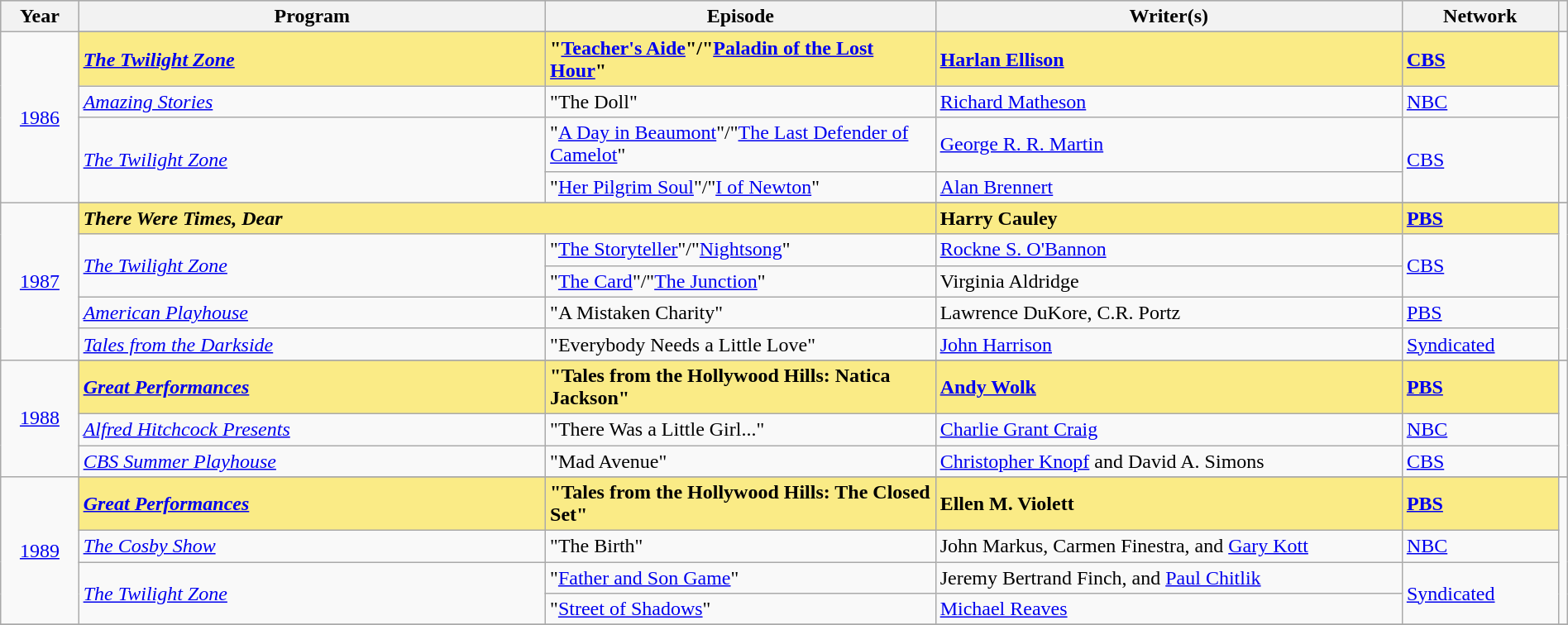<table class="wikitable" style="width:100%">
<tr bgcolor="#bebebe">
<th width="5%">Year</th>
<th width="30%">Program</th>
<th width="25%">Episode</th>
<th width="30%">Writer(s)</th>
<th width="10%">Network</th>
<th scope="col" style="width:2%;" class="unsortable"></th>
</tr>
<tr>
<td rowspan="5" style="text-align:center"><a href='#'>1986</a></td>
</tr>
<tr>
<td style="background:#FAEB86"><strong><em><a href='#'>The Twilight Zone</a></em></strong></td>
<td style="background:#FAEB86"><strong>"<a href='#'>Teacher's Aide</a>"/"<a href='#'>Paladin of the Lost Hour</a>"</strong></td>
<td style="background:#FAEB86"><strong><a href='#'>Harlan Ellison</a></strong></td>
<td style="background:#FAEB86"><strong><a href='#'>CBS</a></strong></td>
<td rowspan="4"></td>
</tr>
<tr>
<td><em><a href='#'>Amazing Stories</a></em></td>
<td>"The Doll"</td>
<td><a href='#'>Richard Matheson</a></td>
<td><a href='#'>NBC</a></td>
</tr>
<tr>
<td rowspan="2"><em><a href='#'>The Twilight Zone</a></em></td>
<td>"<a href='#'>A Day in Beaumont</a>"/"<a href='#'>The Last Defender of Camelot</a>"</td>
<td><a href='#'>George R. R. Martin</a></td>
<td rowspan="2"><a href='#'>CBS</a></td>
</tr>
<tr>
<td>"<a href='#'>Her Pilgrim Soul</a>"/"<a href='#'>I of Newton</a>"</td>
<td><a href='#'>Alan Brennert</a></td>
</tr>
<tr>
<td rowspan="6" style="text-align:center"><a href='#'>1987</a></td>
</tr>
<tr>
<td colspan="2" style="background:#FAEB86"><strong><em>There Were Times, Dear</em></strong></td>
<td style="background:#FAEB86"><strong>Harry Cauley</strong></td>
<td style="background:#FAEB86"><strong><a href='#'>PBS</a></strong></td>
<td rowspan="5"></td>
</tr>
<tr>
<td rowspan="2"><em><a href='#'>The Twilight Zone</a></em></td>
<td>"<a href='#'>The Storyteller</a>"/"<a href='#'>Nightsong</a>"</td>
<td><a href='#'>Rockne S. O'Bannon</a></td>
<td rowspan="2"><a href='#'>CBS</a></td>
</tr>
<tr>
<td>"<a href='#'>The Card</a>"/"<a href='#'>The Junction</a>"</td>
<td>Virginia Aldridge</td>
</tr>
<tr>
<td><em><a href='#'>American Playhouse</a></em></td>
<td>"A Mistaken Charity"</td>
<td>Lawrence DuKore, C.R. Portz</td>
<td><a href='#'>PBS</a></td>
</tr>
<tr>
<td><em><a href='#'>Tales from the Darkside</a></em></td>
<td>"Everybody Needs a Little Love"</td>
<td><a href='#'>John Harrison</a></td>
<td><a href='#'>Syndicated</a></td>
</tr>
<tr>
<td rowspan="4" style="text-align:center"><a href='#'>1988</a></td>
</tr>
<tr>
<td style="background:#FAEB86"><strong><em><a href='#'>Great Performances</a></em></strong></td>
<td style="background:#FAEB86"><strong>"Tales from the Hollywood Hills: Natica Jackson"</strong></td>
<td style="background:#FAEB86"><strong><a href='#'>Andy Wolk</a></strong></td>
<td style="background:#FAEB86"><strong><a href='#'>PBS</a></strong></td>
<td rowspan="3"></td>
</tr>
<tr>
<td><em><a href='#'>Alfred Hitchcock Presents</a></em></td>
<td>"There Was a Little Girl..."</td>
<td><a href='#'>Charlie Grant Craig</a></td>
<td><a href='#'>NBC</a></td>
</tr>
<tr>
<td><em><a href='#'>CBS Summer Playhouse</a></em></td>
<td>"Mad Avenue"</td>
<td><a href='#'>Christopher Knopf</a> and David A. Simons</td>
<td><a href='#'>CBS</a></td>
</tr>
<tr>
<td rowspan="5" style="text-align:center"><a href='#'>1989</a></td>
</tr>
<tr>
<td style="background:#FAEB86"><strong><em><a href='#'>Great Performances</a></em></strong></td>
<td style="background:#FAEB86"><strong>"Tales from the Hollywood Hills: The Closed Set"</strong></td>
<td style="background:#FAEB86"><strong>Ellen M. Violett</strong></td>
<td style="background:#FAEB86"><strong><a href='#'>PBS</a></strong></td>
<td rowspan="4"></td>
</tr>
<tr>
<td><em><a href='#'>The Cosby Show</a></em></td>
<td>"The Birth"</td>
<td>John Markus, Carmen Finestra, and <a href='#'>Gary Kott</a></td>
<td><a href='#'>NBC</a></td>
</tr>
<tr>
<td rowspan="2"><em><a href='#'>The Twilight Zone</a></em></td>
<td>"<a href='#'>Father and Son Game</a>"</td>
<td>Jeremy Bertrand Finch, and <a href='#'>Paul Chitlik</a></td>
<td rowspan="2"><a href='#'>Syndicated</a></td>
</tr>
<tr>
<td>"<a href='#'>Street of Shadows</a>"</td>
<td><a href='#'>Michael Reaves</a></td>
</tr>
<tr>
</tr>
</table>
